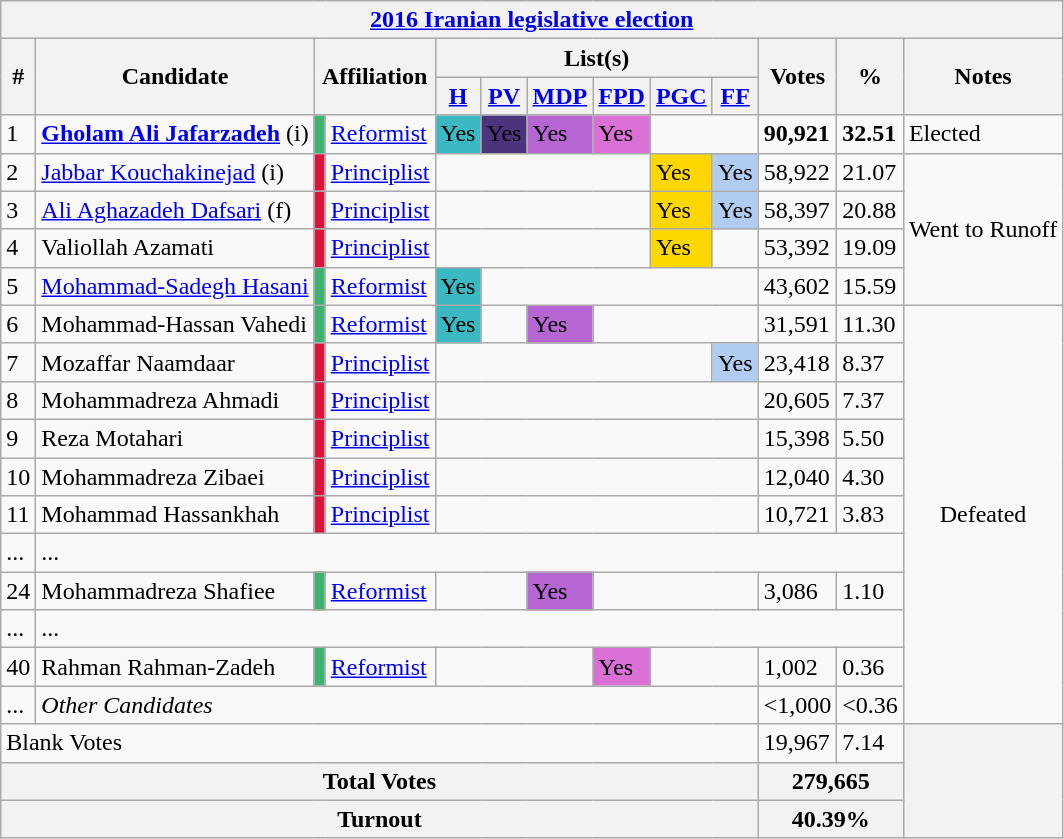<table class="wikitable">
<tr>
<th colspan="13"><a href='#'>2016 Iranian legislative election</a></th>
</tr>
<tr>
<th rowspan="2">#</th>
<th rowspan="2">Candidate</th>
<th rowspan="2" colspan="2">Affiliation</th>
<th colspan="6">List(s)</th>
<th rowspan="2">Votes</th>
<th rowspan="2">%</th>
<th rowspan="2">Notes</th>
</tr>
<tr>
<th><a href='#'>H</a></th>
<th><a href='#'>PV</a></th>
<th><a href='#'>MDP</a></th>
<th><a href='#'>FPD</a></th>
<th><a href='#'>PGC</a></th>
<th><a href='#'>FF</a></th>
</tr>
<tr>
<td>1</td>
<td><strong><a href='#'>Gholam Ali Jafarzadeh</a></strong> (<abbr>i</abbr>)</td>
<td style="background:#3CB371;"></td>
<td><a href='#'>Reformist</a></td>
<td style="background:#3cb8c2;"><span>Yes</span></td>
<td style="background:#4b347c;"><span>Yes</span></td>
<td style="background:#B666D2;"><span>Yes</span></td>
<td style="background:#DA70D6;"><span>Yes</span></td>
<td colspan="2"></td>
<td><strong>90,921</strong></td>
<td><strong>32.51</strong></td>
<td>Elected</td>
</tr>
<tr>
<td>2</td>
<td><a href='#'>Jabbar Kouchakinejad</a> (<abbr>i</abbr>)</td>
<td style="background:#DC143C;"></td>
<td><a href='#'>Principlist</a></td>
<td colspan="4"></td>
<td style="background:#ffd700;"><span>Yes</span></td>
<td style="background:#b0ccf1;"><span>Yes</span></td>
<td>58,922</td>
<td>21.07</td>
<td rowspan="4">Went to Runoff</td>
</tr>
<tr>
<td>3</td>
<td><a href='#'>Ali Aghazadeh Dafsari</a> (<abbr>f</abbr>)</td>
<td style="background:#DC143C;"></td>
<td><a href='#'>Principlist</a></td>
<td colspan="4"></td>
<td style="background:#ffd700;"><span>Yes</span></td>
<td style="background:#b0ccf1;"><span>Yes</span></td>
<td>58,397</td>
<td>20.88</td>
</tr>
<tr>
<td>4</td>
<td>Valiollah Azamati</td>
<td style="background:#DC143C;"></td>
<td><a href='#'>Principlist</a></td>
<td colspan="4"></td>
<td style="background:#ffd700;"><span>Yes</span></td>
<td></td>
<td>53,392</td>
<td>19.09</td>
</tr>
<tr>
<td>5</td>
<td><a href='#'>Mohammad-Sadegh Hasani</a></td>
<td style="background:#3CB371;"></td>
<td><a href='#'>Reformist</a></td>
<td style="background:#3cb8c2;"><span>Yes</span></td>
<td colspan="5"></td>
<td>43,602</td>
<td>15.59</td>
</tr>
<tr>
<td>6</td>
<td>Mohammad-Hassan Vahedi</td>
<td style="background:#3CB371;"></td>
<td><a href='#'>Reformist</a></td>
<td style="background:#3cb8c2;"><span>Yes</span></td>
<td></td>
<td style="background:#B666D2;"><span>Yes</span></td>
<td colspan="3"></td>
<td>31,591</td>
<td>11.30</td>
<td rowspan="11" align=center>Defeated</td>
</tr>
<tr>
<td>7</td>
<td>Mozaffar Naamdaar</td>
<td style="background:#DC143C;"></td>
<td><a href='#'>Principlist</a></td>
<td colspan="5"></td>
<td style="background:#b0ccf1;"><span>Yes</span></td>
<td>23,418</td>
<td>8.37</td>
</tr>
<tr>
<td>8</td>
<td>Mohammadreza Ahmadi</td>
<td style="background:#DC143C;"></td>
<td><a href='#'>Principlist</a></td>
<td colspan="6"></td>
<td>20,605</td>
<td>7.37</td>
</tr>
<tr>
<td>9</td>
<td>Reza Motahari</td>
<td style="background:#DC143C;"></td>
<td><a href='#'>Principlist</a></td>
<td colspan="6"></td>
<td>15,398</td>
<td>5.50</td>
</tr>
<tr>
<td>10</td>
<td>Mohammadreza Zibaei</td>
<td style="background:#DC143C;"></td>
<td><a href='#'>Principlist</a></td>
<td colspan="6"></td>
<td>12,040</td>
<td>4.30</td>
</tr>
<tr>
<td>11</td>
<td>Mohammad Hassankhah</td>
<td style="background:#DC143C;"></td>
<td><a href='#'>Principlist</a></td>
<td colspan="6"></td>
<td>10,721</td>
<td>3.83</td>
</tr>
<tr>
<td>...</td>
<td colspan="11">...</td>
</tr>
<tr>
<td>24</td>
<td>Mohammadreza Shafiee</td>
<td style="background:#3CB371;"></td>
<td><a href='#'>Reformist</a></td>
<td colspan="2"></td>
<td style="background:#B666D2;"><span>Yes</span></td>
<td colspan="3"></td>
<td>3,086</td>
<td>1.10</td>
</tr>
<tr>
<td>...</td>
<td colspan="11">...</td>
</tr>
<tr>
<td>40</td>
<td>Rahman Rahman-Zadeh</td>
<td style="background:#3CB371;"></td>
<td><a href='#'>Reformist</a></td>
<td colspan="3"></td>
<td style="background:#DA70D6;"><span>Yes</span></td>
<td colspan="2"></td>
<td>1,002</td>
<td>0.36</td>
</tr>
<tr>
<td>...</td>
<td colspan="9"><em>Other Candidates</em></td>
<td><1,000</td>
<td><0.36</td>
</tr>
<tr>
<td colspan="10">Blank Votes</td>
<td>19,967</td>
<td>7.14</td>
<th rowspan="3"></th>
</tr>
<tr>
<th colspan="10">Total Votes</th>
<th colspan="2">279,665</th>
</tr>
<tr>
<th colspan="10">Turnout</th>
<th colspan="2">40.39%</th>
</tr>
</table>
